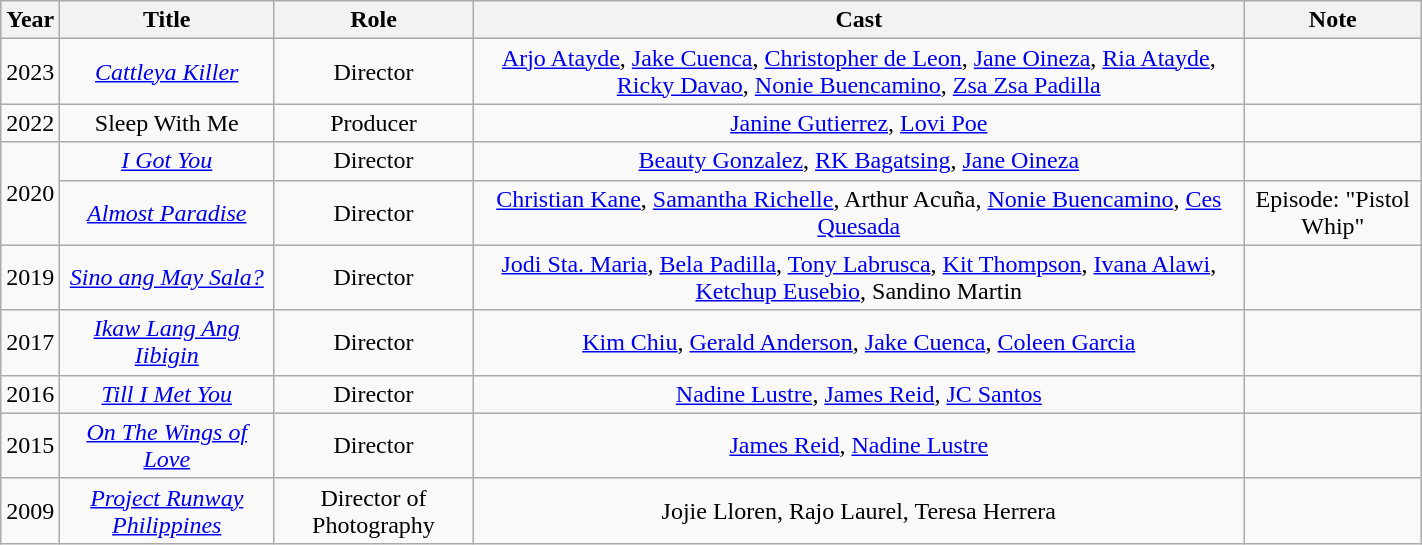<table class="wikitable" style="text-align:center" width=75%>
<tr>
<th>Year</th>
<th>Title</th>
<th>Role</th>
<th>Cast</th>
<th>Note</th>
</tr>
<tr>
<td>2023</td>
<td><em><a href='#'>Cattleya Killer</a></em></td>
<td>Director</td>
<td><a href='#'>Arjo Atayde</a>, <a href='#'>Jake Cuenca</a>, <a href='#'>Christopher de Leon</a>, <a href='#'>Jane Oineza</a>, <a href='#'>Ria Atayde</a>, <a href='#'>Ricky Davao</a>, <a href='#'>Nonie Buencamino</a>, <a href='#'>Zsa Zsa Padilla</a></td>
<td></td>
</tr>
<tr>
<td>2022</td>
<td>Sleep With Me</td>
<td>Producer</td>
<td><a href='#'>Janine Gutierrez</a>, <a href='#'>Lovi Poe</a></td>
<td></td>
</tr>
<tr>
<td rowspan="2">2020</td>
<td><em><a href='#'>I Got You</a></em></td>
<td>Director</td>
<td><a href='#'>Beauty Gonzalez</a>, <a href='#'>RK Bagatsing</a>, <a href='#'>Jane Oineza</a></td>
<td></td>
</tr>
<tr>
<td><em><a href='#'>Almost Paradise</a></em></td>
<td>Director</td>
<td><a href='#'>Christian Kane</a>, <a href='#'>Samantha Richelle</a>, Arthur Acuña, <a href='#'>Nonie Buencamino</a>, <a href='#'>Ces Quesada</a></td>
<td>Episode: "Pistol Whip"</td>
</tr>
<tr>
<td>2019</td>
<td><em><a href='#'>Sino ang May Sala?</a></em></td>
<td>Director</td>
<td><a href='#'>Jodi Sta. Maria</a>, <a href='#'>Bela Padilla</a>, <a href='#'>Tony Labrusca</a>, <a href='#'>Kit Thompson</a>, <a href='#'>Ivana Alawi</a>, <a href='#'>Ketchup Eusebio</a>, Sandino Martin</td>
<td></td>
</tr>
<tr>
<td>2017</td>
<td><em><a href='#'>Ikaw Lang Ang Iibigin</a></em></td>
<td>Director</td>
<td><a href='#'>Kim Chiu</a>, <a href='#'>Gerald Anderson</a>, <a href='#'>Jake Cuenca</a>, <a href='#'>Coleen Garcia</a></td>
<td></td>
</tr>
<tr>
<td>2016</td>
<td><em><a href='#'>Till I Met You</a></em></td>
<td>Director</td>
<td><a href='#'>Nadine Lustre</a>, <a href='#'>James Reid</a>, <a href='#'>JC Santos</a></td>
<td></td>
</tr>
<tr>
<td>2015</td>
<td><em><a href='#'> On The Wings of Love</a></em></td>
<td>Director</td>
<td><a href='#'>James Reid</a>, <a href='#'>Nadine Lustre</a></td>
<td></td>
</tr>
<tr>
<td>2009</td>
<td><em><a href='#'>Project Runway Philippines</a></em></td>
<td>Director of Photography</td>
<td>Jojie Lloren, Rajo Laurel, Teresa Herrera</td>
<td></td>
</tr>
</table>
